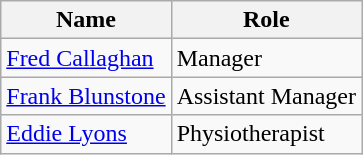<table class="wikitable">
<tr>
<th>Name</th>
<th>Role</th>
</tr>
<tr>
<td> <a href='#'>Fred Callaghan</a></td>
<td>Manager</td>
</tr>
<tr>
<td> <a href='#'>Frank Blunstone</a></td>
<td>Assistant Manager</td>
</tr>
<tr>
<td> <a href='#'>Eddie Lyons</a></td>
<td>Physiotherapist</td>
</tr>
</table>
